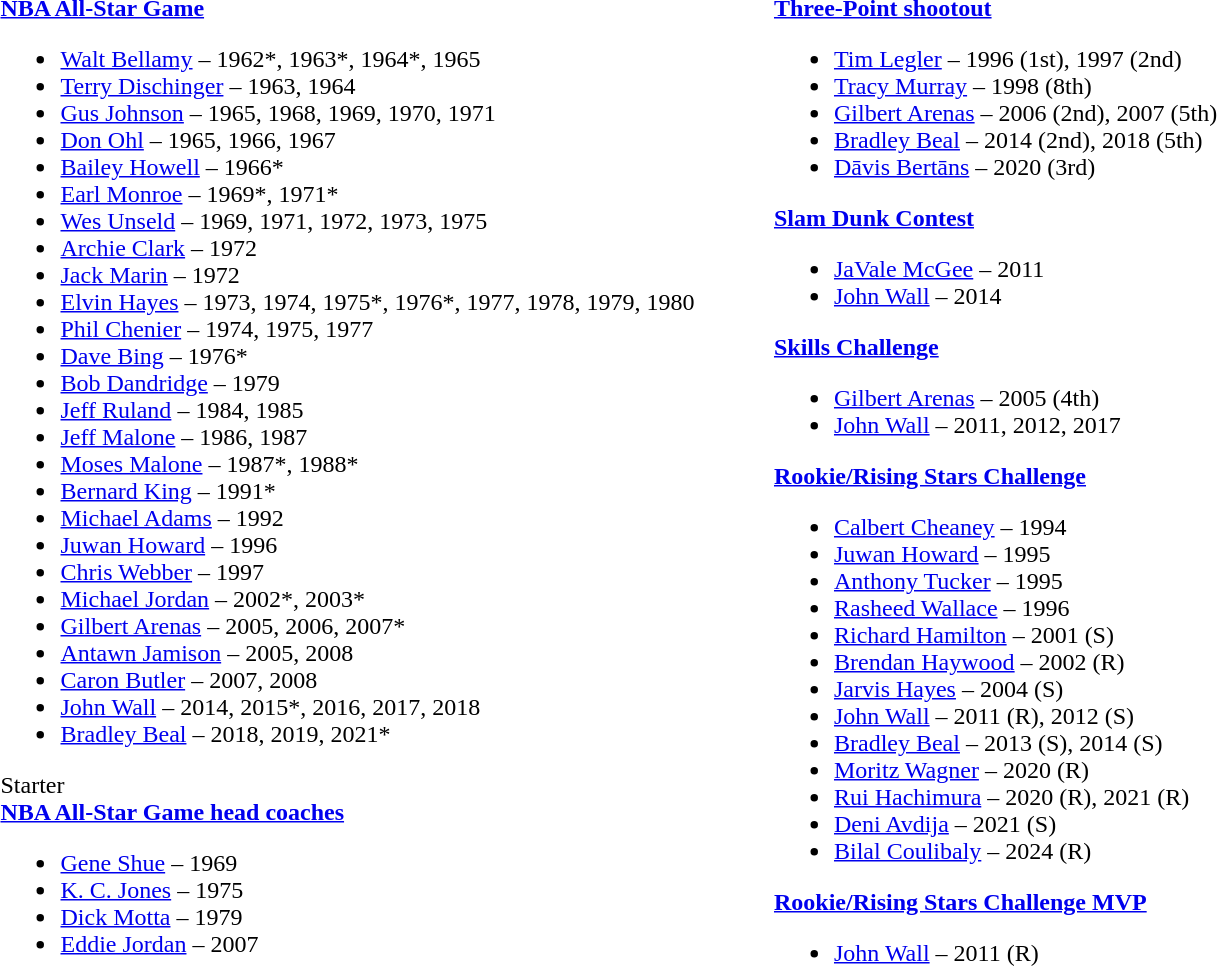<table>
<tr>
<td valign="top"><br><strong><a href='#'>NBA All-Star Game</a></strong><ul><li><a href='#'>Walt Bellamy</a> – 1962*, 1963*, 1964*, 1965</li><li><a href='#'>Terry Dischinger</a> – 1963, 1964</li><li><a href='#'>Gus Johnson</a> – 1965, 1968, 1969, 1970, 1971</li><li><a href='#'>Don Ohl</a> – 1965, 1966, 1967</li><li><a href='#'>Bailey Howell</a> – 1966*</li><li><a href='#'>Earl Monroe</a> – 1969*, 1971*</li><li><a href='#'>Wes Unseld</a> – 1969, 1971, 1972, 1973, 1975</li><li><a href='#'>Archie Clark</a> – 1972</li><li><a href='#'>Jack Marin</a> – 1972</li><li><a href='#'>Elvin Hayes</a> – 1973, 1974, 1975*, 1976*, 1977, 1978, 1979, 1980</li><li><a href='#'>Phil Chenier</a> – 1974, 1975, 1977</li><li><a href='#'>Dave Bing</a> – 1976*</li><li><a href='#'>Bob Dandridge</a> – 1979</li><li><a href='#'>Jeff Ruland</a> – 1984, 1985</li><li><a href='#'>Jeff Malone</a> – 1986, 1987</li><li><a href='#'>Moses Malone</a> – 1987*, 1988*</li><li><a href='#'>Bernard King</a> – 1991*</li><li><a href='#'>Michael Adams</a> – 1992</li><li><a href='#'>Juwan Howard</a> – 1996</li><li><a href='#'>Chris Webber</a> – 1997</li><li><a href='#'>Michael Jordan</a> – 2002*, 2003*</li><li><a href='#'>Gilbert Arenas</a> – 2005, 2006, 2007*</li><li><a href='#'>Antawn Jamison</a> – 2005, 2008</li><li><a href='#'>Caron Butler</a> – 2007, 2008</li><li><a href='#'>John Wall</a> – 2014, 2015*, 2016, 2017, 2018</li><li><a href='#'>Bradley Beal</a> – 2018, 2019, 2021*</li></ul> Starter<br><strong><a href='#'>NBA All-Star Game head coaches</a></strong><ul><li><a href='#'>Gene Shue</a> – 1969</li><li><a href='#'>K. C. Jones</a> – 1975</li><li><a href='#'>Dick Motta</a> – 1979</li><li><a href='#'>Eddie Jordan</a> – 2007</li></ul></td>
<td width="45"></td>
<td valign="top"><br><strong><a href='#'>Three-Point shootout</a></strong><ul><li><a href='#'>Tim Legler</a> – 1996 (1st), 1997 (2nd)</li><li><a href='#'>Tracy Murray</a> – 1998 (8th)</li><li><a href='#'>Gilbert Arenas</a> – 2006 (2nd), 2007 (5th)</li><li><a href='#'>Bradley Beal</a> – 2014 (2nd), 2018 (5th)</li><li><a href='#'>Dāvis Bertāns</a> – 2020 (3rd)</li></ul><strong><a href='#'>Slam Dunk Contest</a></strong><ul><li><a href='#'>JaVale McGee</a> – 2011</li><li><a href='#'>John Wall</a> – 2014</li></ul><strong><a href='#'>Skills Challenge</a></strong><ul><li><a href='#'>Gilbert Arenas</a> – 2005 (4th)</li><li><a href='#'>John Wall</a> – 2011, 2012, 2017</li></ul><strong><a href='#'>Rookie/Rising Stars Challenge</a></strong><ul><li><a href='#'>Calbert Cheaney</a> – 1994</li><li><a href='#'>Juwan Howard</a> – 1995</li><li><a href='#'>Anthony Tucker</a> – 1995</li><li><a href='#'>Rasheed Wallace</a> – 1996</li><li><a href='#'>Richard Hamilton</a> – 2001 (S)</li><li><a href='#'>Brendan Haywood</a> – 2002 (R)</li><li><a href='#'>Jarvis Hayes</a> – 2004 (S)</li><li><a href='#'>John Wall</a> – 2011 (R), 2012 (S)</li><li><a href='#'>Bradley Beal</a> – 2013 (S), 2014 (S)</li><li><a href='#'>Moritz Wagner</a> – 2020 (R)</li><li><a href='#'>Rui Hachimura</a> – 2020 (R), 2021 (R)</li><li><a href='#'>Deni Avdija</a> – 2021 (S)</li><li><a href='#'>Bilal Coulibaly</a> – 2024 (R)</li></ul><strong><a href='#'>Rookie/Rising Stars Challenge MVP</a></strong><ul><li><a href='#'>John Wall</a> – 2011 (R)</li></ul></td>
</tr>
</table>
